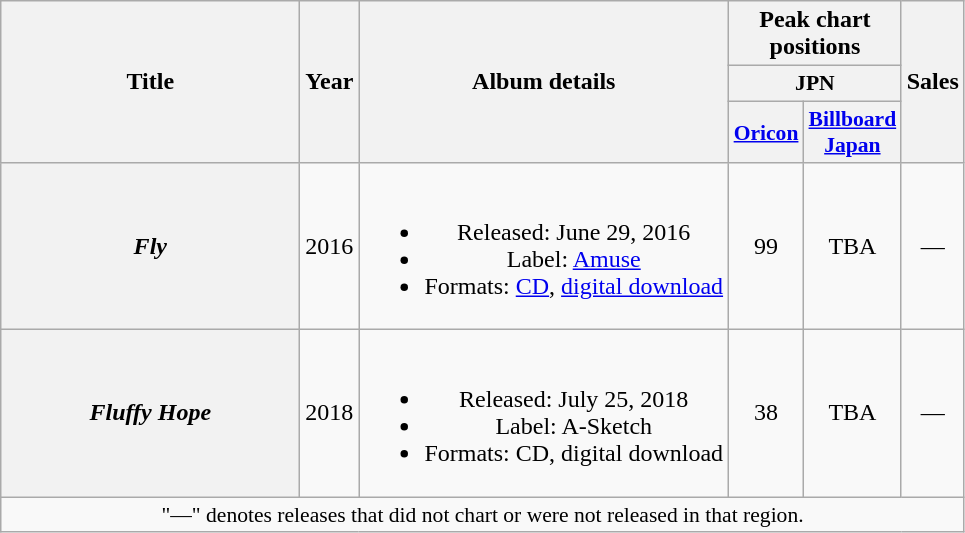<table class="wikitable plainrowheaders" style="text-align:center;">
<tr>
<th scope="col" rowspan="3" style="width:12em;">Title</th>
<th scope="col" rowspan="3">Year</th>
<th scope="col" rowspan="3">Album details</th>
<th scope="col" colspan="2">Peak chart positions</th>
<th scope="col" rowspan="3">Sales</th>
</tr>
<tr>
<th scope="col" style="width:3em;font-size:90%;" colspan="2">JPN</th>
</tr>
<tr>
<th scope="col" style="width:3em;font-size:90%;"><a href='#'>Oricon</a></th>
<th scope="col" style="width:3em;font-size:90%;"><a href='#'>Billboard Japan</a></th>
</tr>
<tr>
<th scope="row"><em>Fly</em></th>
<td>2016</td>
<td><br><ul><li>Released: June 29, 2016</li><li>Label: <a href='#'>Amuse</a></li><li>Formats: <a href='#'>CD</a>, <a href='#'>digital download</a></li></ul></td>
<td>99</td>
<td>TBA</td>
<td>—</td>
</tr>
<tr>
<th scope="row"><em>Fluffy Hope</em></th>
<td>2018</td>
<td><br><ul><li>Released: July 25, 2018</li><li>Label: A-Sketch</li><li>Formats: CD, digital download</li></ul></td>
<td>38</td>
<td>TBA</td>
<td>—</td>
</tr>
<tr>
<td colspan="6" style="font-size:90%;">"—" denotes releases that did not chart or were not released in that region.</td>
</tr>
</table>
